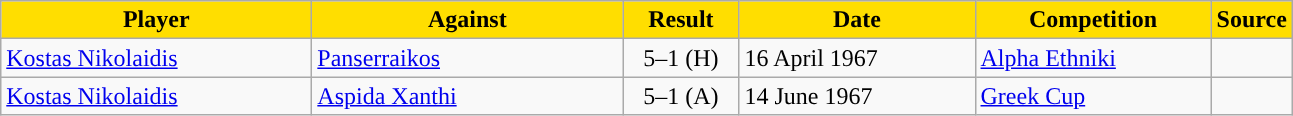<table class="wikitable">
<tr>
<th width=200 style="background:#FFDE00">Player</th>
<th width=200 style="background:#FFDE00">Against</th>
<th width=70 style="background:#FFDE00">Result</th>
<th width=150 style="background:#FFDE00">Date</th>
<th width=150 style="background:#FFDE00">Competition</th>
<th style="background:#FFDE00">Source</th>
</tr>
<tr>
<td> <a href='#'>Kostas Nikolaidis</a></td>
<td> <a href='#'>Panserraikos</a></td>
<td align=center>5–1 (H)</td>
<td>16 April 1967</td>
<td><a href='#'>Alpha Ethniki</a></td>
<td align=center></td>
</tr>
<tr>
<td> <a href='#'>Kostas Nikolaidis</a></td>
<td> <a href='#'>Aspida Xanthi</a></td>
<td align=center>5–1 (A)</td>
<td>14 June 1967</td>
<td><a href='#'>Greek Cup</a></td>
<td align=center></td>
</tr>
</table>
